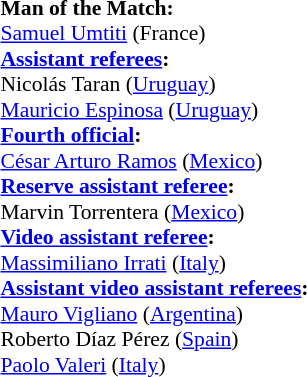<table style="width:100%; font-size:90%;">
<tr>
<td><br><strong>Man of the Match:</strong>
<br><a href='#'>Samuel Umtiti</a> (France)<br><strong><a href='#'>Assistant referees</a>:</strong>
<br>Nicolás Taran (<a href='#'>Uruguay</a>)
<br><a href='#'>Mauricio Espinosa</a> (<a href='#'>Uruguay</a>)
<br><strong><a href='#'>Fourth official</a>:</strong>
<br><a href='#'>César Arturo Ramos</a> (<a href='#'>Mexico</a>)
<br><strong><a href='#'>Reserve assistant referee</a>:</strong>
<br>Marvin Torrentera (<a href='#'>Mexico</a>)
<br><strong><a href='#'>Video assistant referee</a>:</strong>
<br><a href='#'>Massimiliano Irrati</a> (<a href='#'>Italy</a>)
<br><strong><a href='#'>Assistant video assistant referees</a>:</strong>
<br><a href='#'>Mauro Vigliano</a> (<a href='#'>Argentina</a>)
<br>Roberto Díaz Pérez (<a href='#'>Spain</a>)
<br><a href='#'>Paolo Valeri</a> (<a href='#'>Italy</a>)</td>
</tr>
</table>
